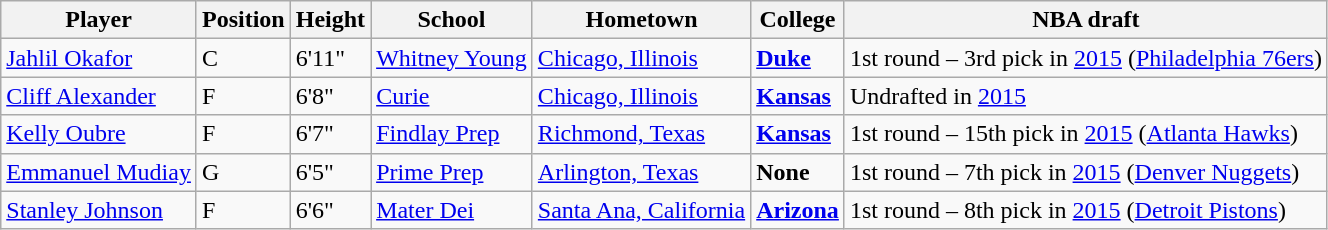<table class="wikitable">
<tr>
<th>Player</th>
<th>Position</th>
<th>Height</th>
<th>School</th>
<th>Hometown</th>
<th>College</th>
<th>NBA draft</th>
</tr>
<tr>
<td><a href='#'>Jahlil Okafor</a></td>
<td>C</td>
<td>6'11"</td>
<td><a href='#'>Whitney Young</a></td>
<td><a href='#'>Chicago, Illinois</a></td>
<td><strong><a href='#'>Duke</a></strong></td>
<td>1st round – 3rd pick in <a href='#'>2015</a> (<a href='#'>Philadelphia 76ers</a>)</td>
</tr>
<tr>
<td><a href='#'>Cliff Alexander</a></td>
<td>F</td>
<td>6'8"</td>
<td><a href='#'>Curie</a></td>
<td><a href='#'>Chicago, Illinois</a></td>
<td><strong><a href='#'>Kansas</a></strong></td>
<td>Undrafted in <a href='#'>2015</a></td>
</tr>
<tr>
<td><a href='#'>Kelly Oubre</a></td>
<td>F</td>
<td>6'7"</td>
<td><a href='#'>Findlay Prep</a></td>
<td><a href='#'>Richmond, Texas</a></td>
<td><strong><a href='#'>Kansas</a></strong></td>
<td>1st round – 15th pick in <a href='#'>2015</a> (<a href='#'>Atlanta Hawks</a>)</td>
</tr>
<tr>
<td><a href='#'>Emmanuel Mudiay</a></td>
<td>G</td>
<td>6'5"</td>
<td><a href='#'>Prime Prep</a></td>
<td><a href='#'>Arlington, Texas</a></td>
<td><strong>None</strong></td>
<td>1st round – 7th pick in <a href='#'>2015</a> (<a href='#'>Denver Nuggets</a>)</td>
</tr>
<tr>
<td><a href='#'>Stanley Johnson</a></td>
<td>F</td>
<td>6'6"</td>
<td><a href='#'>Mater Dei</a></td>
<td><a href='#'>Santa Ana, California</a></td>
<td><strong><a href='#'>Arizona</a></strong></td>
<td>1st round – 8th pick in <a href='#'>2015</a> (<a href='#'>Detroit Pistons</a>)</td>
</tr>
</table>
